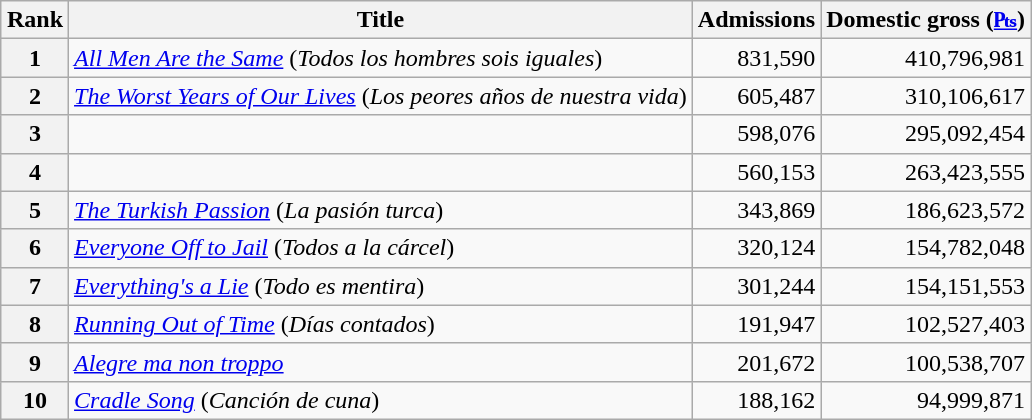<table class="wikitable" style="margin:1em auto;">
<tr>
<th>Rank</th>
<th>Title</th>
<th>Admissions</th>
<th>Domestic gross (<a href='#'>₧</a>)</th>
</tr>
<tr>
<th align = "center">1</th>
<td><em><a href='#'>All Men Are the Same</a></em> (<em>Todos los hombres sois iguales</em>)</td>
<td align = "right">831,590</td>
<td align = "right">410,796,981</td>
</tr>
<tr>
<th align = "center">2</th>
<td><em><a href='#'>The Worst Years of Our Lives</a></em> (<em>Los peores años de nuestra vida</em>)</td>
<td align = "right">605,487</td>
<td align = "right">310,106,617</td>
</tr>
<tr>
<th align = "center">3</th>
<td><em></em></td>
<td align = "right">598,076</td>
<td align = "right">295,092,454</td>
</tr>
<tr>
<th align = "center">4</th>
<td><em></em></td>
<td align = "right">560,153</td>
<td align = "right">263,423,555</td>
</tr>
<tr>
<th align = "center">5</th>
<td><em><a href='#'>The Turkish Passion</a></em> (<em>La pasión turca</em>)</td>
<td align = "right">343,869</td>
<td align = "right">186,623,572</td>
</tr>
<tr>
<th align = "center">6</th>
<td><em><a href='#'>Everyone Off to Jail</a></em> (<em>Todos a la cárcel</em>)</td>
<td align = "right">320,124</td>
<td align = "right">154,782,048</td>
</tr>
<tr>
<th align = "center">7</th>
<td><em><a href='#'>Everything's a Lie</a></em> (<em>Todo es mentira</em>)</td>
<td align = "right">301,244</td>
<td align = "right">154,151,553</td>
</tr>
<tr>
<th align = "center">8</th>
<td><em><a href='#'>Running Out of Time</a></em> (<em>Días contados</em>)</td>
<td align = "right">191,947</td>
<td align = "right">102,527,403</td>
</tr>
<tr>
<th align = "center">9</th>
<td><em><a href='#'>Alegre ma non troppo</a></em></td>
<td align = "right">201,672</td>
<td align = "right">100,538,707</td>
</tr>
<tr>
<th align = "center">10</th>
<td><em><a href='#'>Cradle Song</a></em> (<em>Canción de cuna</em>)</td>
<td align = "right">188,162</td>
<td align = "right">94,999,871</td>
</tr>
</table>
